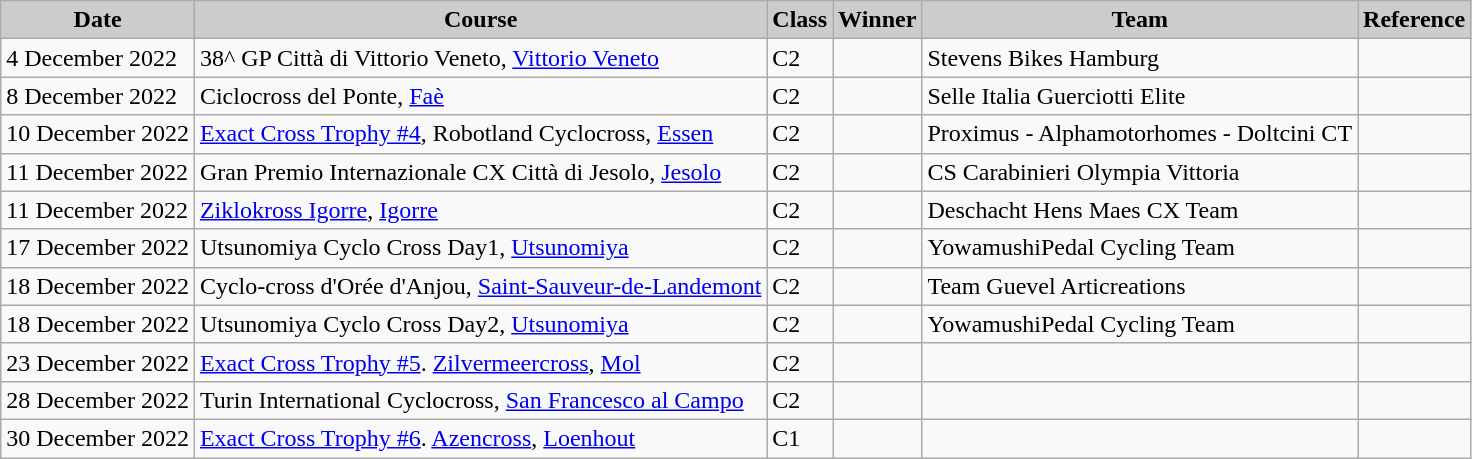<table class="wikitable sortable alternance ">
<tr>
<th scope="col" style="background-color:#CCCCCC;">Date</th>
<th scope="col" style="background-color:#CCCCCC;">Course</th>
<th scope="col" style="background-color:#CCCCCC;">Class</th>
<th scope="col" style="background-color:#CCCCCC;">Winner</th>
<th scope="col" style="background-color:#CCCCCC;">Team</th>
<th scope="col" style="background-color:#CCCCCC;">Reference</th>
</tr>
<tr>
<td>4 December 2022</td>
<td> 38^ GP Città di Vittorio Veneto, <a href='#'>Vittorio Veneto</a></td>
<td>C2</td>
<td></td>
<td>Stevens Bikes Hamburg</td>
<td></td>
</tr>
<tr>
<td>8 December 2022</td>
<td> Ciclocross del Ponte, <a href='#'>Faè</a></td>
<td>C2</td>
<td></td>
<td>Selle Italia Guerciotti  Elite</td>
<td></td>
</tr>
<tr>
<td>10 December 2022</td>
<td> <a href='#'>Exact Cross Trophy #4</a>, Robotland Cyclocross, <a href='#'>Essen</a></td>
<td>C2</td>
<td></td>
<td>Proximus - Alphamotorhomes - Doltcini CT</td>
<td></td>
</tr>
<tr>
<td>11 December 2022</td>
<td> Gran Premio Internazionale CX Città di Jesolo, <a href='#'>Jesolo</a></td>
<td>C2</td>
<td></td>
<td>CS Carabinieri Olympia Vittoria</td>
<td></td>
</tr>
<tr>
<td>11 December 2022</td>
<td> <a href='#'>Ziklokross Igorre</a>, <a href='#'>Igorre</a></td>
<td>C2</td>
<td></td>
<td>Deschacht Hens Maes CX Team</td>
<td></td>
</tr>
<tr>
<td>17 December 2022</td>
<td> Utsunomiya Cyclo Cross Day1, <a href='#'>Utsunomiya</a></td>
<td>C2</td>
<td></td>
<td>YowamushiPedal Cycling Team</td>
<td></td>
</tr>
<tr>
<td>18 December 2022</td>
<td> Cyclo-cross d'Orée d'Anjou, <a href='#'>Saint-Sauveur-de-Landemont</a></td>
<td>C2</td>
<td></td>
<td>Team Guevel Articreations</td>
<td></td>
</tr>
<tr>
<td>18 December 2022</td>
<td> Utsunomiya Cyclo Cross Day2, <a href='#'>Utsunomiya</a></td>
<td>C2</td>
<td></td>
<td>YowamushiPedal Cycling Team</td>
<td></td>
</tr>
<tr>
<td>23 December 2022</td>
<td> <a href='#'>Exact Cross Trophy #5</a>. <a href='#'>Zilvermeercross</a>, <a href='#'>Mol</a></td>
<td>C2</td>
<td></td>
<td></td>
<td></td>
</tr>
<tr>
<td>28 December 2022</td>
<td> Turin International Cyclocross, <a href='#'>San Francesco al Campo</a></td>
<td>C2</td>
<td></td>
<td></td>
<td></td>
</tr>
<tr>
<td>30 December 2022</td>
<td> <a href='#'>Exact Cross Trophy #6</a>. <a href='#'>Azencross</a>, <a href='#'>Loenhout</a></td>
<td>C1</td>
<td></td>
<td></td>
<td></td>
</tr>
</table>
